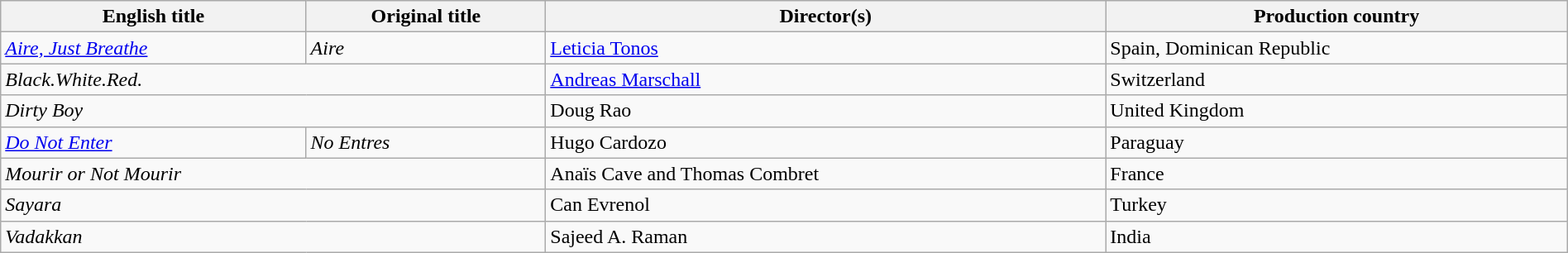<table class="wikitable" style="width:100%; margin-bottom:4px">
<tr>
<th>English title</th>
<th>Original title</th>
<th>Director(s)</th>
<th>Production country</th>
</tr>
<tr>
<td><em><a href='#'>Aire, Just Breathe</a></em></td>
<td><em>Aire</em></td>
<td><a href='#'>Leticia Tonos</a></td>
<td>Spain, Dominican Republic</td>
</tr>
<tr>
<td colspan="2"><em>Black.White.Red.</em></td>
<td><a href='#'>Andreas Marschall</a></td>
<td>Switzerland</td>
</tr>
<tr>
<td colspan="2"><em>Dirty Boy</em></td>
<td>Doug Rao</td>
<td>United Kingdom</td>
</tr>
<tr>
<td><em><a href='#'>Do Not Enter</a></em></td>
<td><em>No Entres</em></td>
<td>Hugo Cardozo</td>
<td>Paraguay</td>
</tr>
<tr>
<td colspan="2"><em>Mourir or Not Mourir</em></td>
<td>Anaïs Cave and Thomas Combret</td>
<td>France</td>
</tr>
<tr>
<td colspan="2"><em>Sayara</em></td>
<td>Can Evrenol</td>
<td>Turkey</td>
</tr>
<tr>
<td colspan="2"><em>Vadakkan</em></td>
<td>Sajeed A. Raman</td>
<td>India</td>
</tr>
</table>
